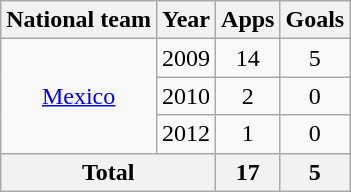<table class="wikitable" style="text-align:center">
<tr>
<th>National team</th>
<th>Year</th>
<th>Apps</th>
<th>Goals</th>
</tr>
<tr>
<td rowspan="3" valign="center"><a href='#'>Mexico</a></td>
<td>2009</td>
<td>14</td>
<td>5</td>
</tr>
<tr>
<td>2010</td>
<td>2</td>
<td>0</td>
</tr>
<tr>
<td>2012</td>
<td>1</td>
<td>0</td>
</tr>
<tr>
<th colspan="2">Total</th>
<th>17</th>
<th>5</th>
</tr>
</table>
